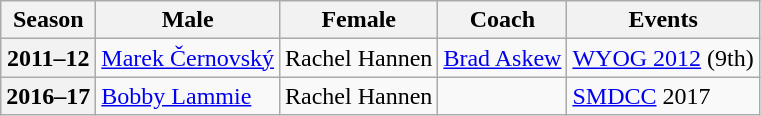<table class="wikitable">
<tr>
<th scope="col">Season</th>
<th scope="col">Male</th>
<th scope="col">Female</th>
<th scope="col">Coach</th>
<th scope="col">Events</th>
</tr>
<tr>
<th scope="row">2011–12</th>
<td><a href='#'>Marek Černovský</a></td>
<td>Rachel Hannen</td>
<td><a href='#'>Brad Askew</a></td>
<td><a href='#'>WYOG 2012</a> (9th)</td>
</tr>
<tr>
<th scope="row">2016–17</th>
<td><a href='#'>Bobby Lammie</a></td>
<td>Rachel Hannen</td>
<td></td>
<td><a href='#'>SMDCC</a> 2017 </td>
</tr>
</table>
